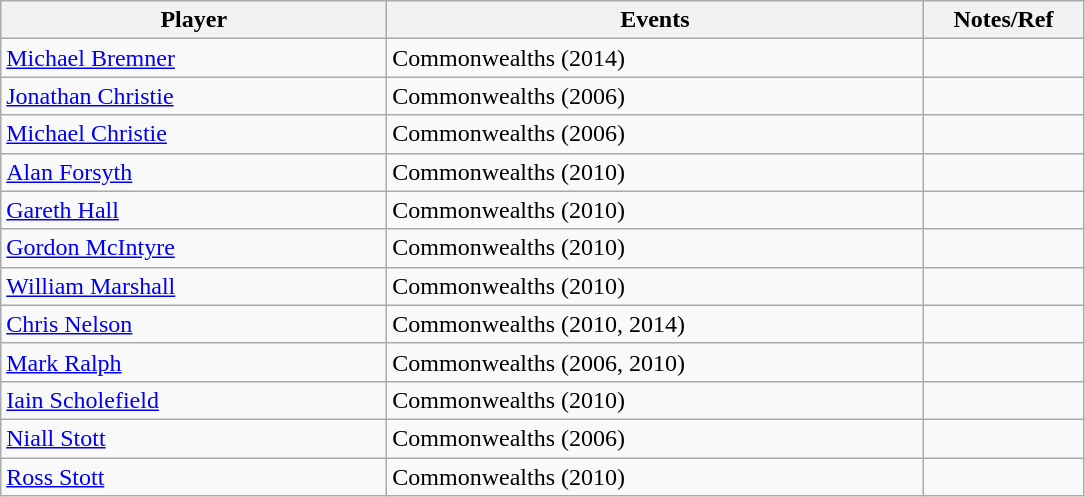<table class="wikitable">
<tr>
<th width=250>Player</th>
<th width=350>Events</th>
<th width=100>Notes/Ref</th>
</tr>
<tr>
<td> <a href='#'>Michael Bremner</a></td>
<td>Commonwealths (2014)</td>
<td></td>
</tr>
<tr>
<td> <a href='#'>Jonathan Christie</a></td>
<td>Commonwealths (2006)</td>
<td></td>
</tr>
<tr>
<td> <a href='#'>Michael Christie</a></td>
<td>Commonwealths (2006)</td>
<td></td>
</tr>
<tr>
<td> <a href='#'>Alan Forsyth</a></td>
<td>Commonwealths (2010)</td>
<td></td>
</tr>
<tr>
<td> <a href='#'>Gareth Hall</a></td>
<td>Commonwealths (2010)</td>
<td></td>
</tr>
<tr>
<td> <a href='#'>Gordon McIntyre</a></td>
<td>Commonwealths (2010)</td>
<td></td>
</tr>
<tr>
<td> <a href='#'>William Marshall</a></td>
<td>Commonwealths (2010)</td>
<td></td>
</tr>
<tr>
<td> <a href='#'>Chris Nelson</a></td>
<td>Commonwealths (2010, 2014)</td>
<td></td>
</tr>
<tr>
<td> <a href='#'>Mark Ralph</a></td>
<td>Commonwealths (2006, 2010)</td>
<td></td>
</tr>
<tr>
<td> <a href='#'>Iain Scholefield</a></td>
<td>Commonwealths (2010)</td>
<td></td>
</tr>
<tr>
<td> <a href='#'>Niall Stott</a></td>
<td>Commonwealths (2006)</td>
<td></td>
</tr>
<tr>
<td> <a href='#'>Ross Stott</a></td>
<td>Commonwealths (2010)</td>
<td></td>
</tr>
</table>
